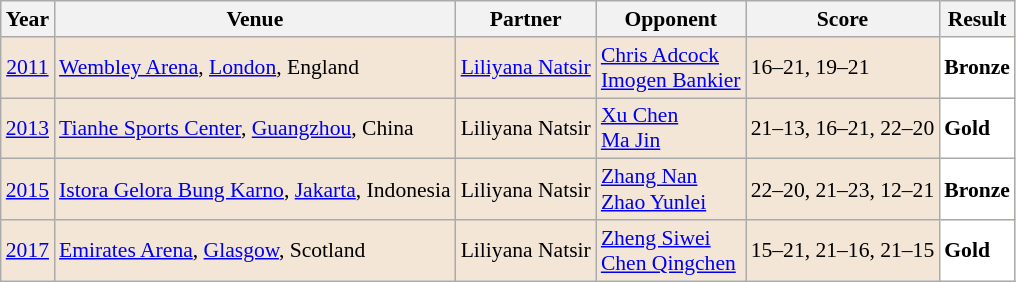<table class="sortable wikitable" style="font-size: 90%">
<tr>
<th>Year</th>
<th>Venue</th>
<th>Partner</th>
<th>Opponent</th>
<th>Score</th>
<th>Result</th>
</tr>
<tr style="background:#F3E6D7">
<td align="center"><a href='#'>2011</a></td>
<td align="left"><a href='#'>Wembley Arena</a>, <a href='#'>London</a>, England</td>
<td align="left"> <a href='#'>Liliyana Natsir</a></td>
<td align="left"> <a href='#'>Chris Adcock</a> <br>  <a href='#'>Imogen Bankier</a></td>
<td align="left">16–21, 19–21</td>
<td style="text-align:left; background:white"> <strong>Bronze</strong></td>
</tr>
<tr style="background:#F3E6D7">
<td align="center"><a href='#'>2013</a></td>
<td align="left"><a href='#'>Tianhe Sports Center</a>, <a href='#'>Guangzhou</a>, China</td>
<td align="left"> Liliyana Natsir</td>
<td align="left"> <a href='#'>Xu Chen</a> <br>  <a href='#'>Ma Jin</a></td>
<td align="left">21–13, 16–21, 22–20</td>
<td style="text-align:left; background:white"> <strong>Gold</strong></td>
</tr>
<tr style="background:#F3E6D7">
<td align="center"><a href='#'>2015</a></td>
<td align="left"><a href='#'>Istora Gelora Bung Karno</a>, <a href='#'>Jakarta</a>, Indonesia</td>
<td align="left"> Liliyana Natsir</td>
<td align="left"> <a href='#'>Zhang Nan</a> <br>  <a href='#'>Zhao Yunlei</a></td>
<td align="left">22–20, 21–23, 12–21</td>
<td style="text-align:left; background:white"> <strong>Bronze</strong></td>
</tr>
<tr style="background:#F3E6D7">
<td align="center"><a href='#'>2017</a></td>
<td align="left"><a href='#'>Emirates Arena</a>, <a href='#'>Glasgow</a>, Scotland</td>
<td align="left"> Liliyana Natsir</td>
<td align="left"> <a href='#'>Zheng Siwei</a> <br>  <a href='#'>Chen Qingchen</a></td>
<td align="left">15–21, 21–16, 21–15</td>
<td style="text-align:left; background:white"> <strong>Gold</strong></td>
</tr>
</table>
